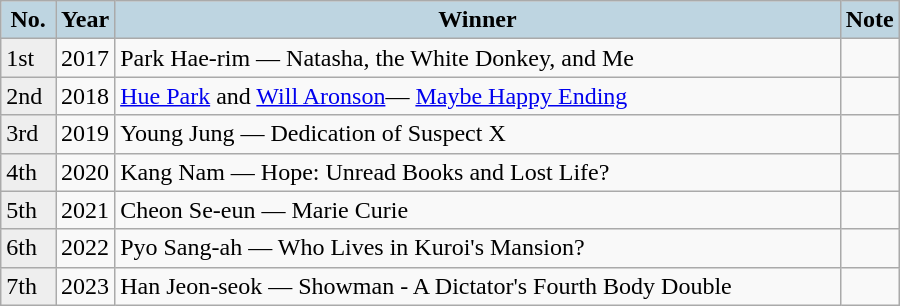<table class="wikitable" style="width:600px">
<tr>
<th style="background:#BED5E1;">No.</th>
<th style="background:#BED5E1;" width=30>Year</th>
<th style="background:#BED5E1;">Winner</th>
<th style="background:#BED5E1;" width=30>Note</th>
</tr>
<tr>
<td style="background:#eeeeee">1st</td>
<td>2017</td>
<td>Park Hae-rim —  Natasha, the White Donkey, and Me</td>
<td></td>
</tr>
<tr>
<td style="background:#eeeeee">2nd</td>
<td>2018</td>
<td><a href='#'>Hue Park</a> and <a href='#'>Will Aronson</a>— <a href='#'>Maybe Happy Ending</a></td>
<td></td>
</tr>
<tr>
<td style="background:#eeeeee">3rd</td>
<td>2019</td>
<td>Young Jung — Dedication of Suspect X</td>
<td></td>
</tr>
<tr>
<td style="background:#eeeeee">4th</td>
<td>2020</td>
<td>Kang Nam — Hope: Unread Books and Lost Life?</td>
<td></td>
</tr>
<tr>
<td style="background:#eeeeee">5th</td>
<td>2021</td>
<td>Cheon Se-eun — Marie Curie</td>
<td></td>
</tr>
<tr>
<td style="background:#eeeeee">6th</td>
<td>2022</td>
<td>Pyo Sang-ah — Who Lives in Kuroi's Mansion?</td>
<td></td>
</tr>
<tr>
<td style="background:#eeeeee">7th</td>
<td>2023</td>
<td>Han Jeon-seok — Showman - A Dictator's Fourth Body Double</td>
<td></td>
</tr>
</table>
